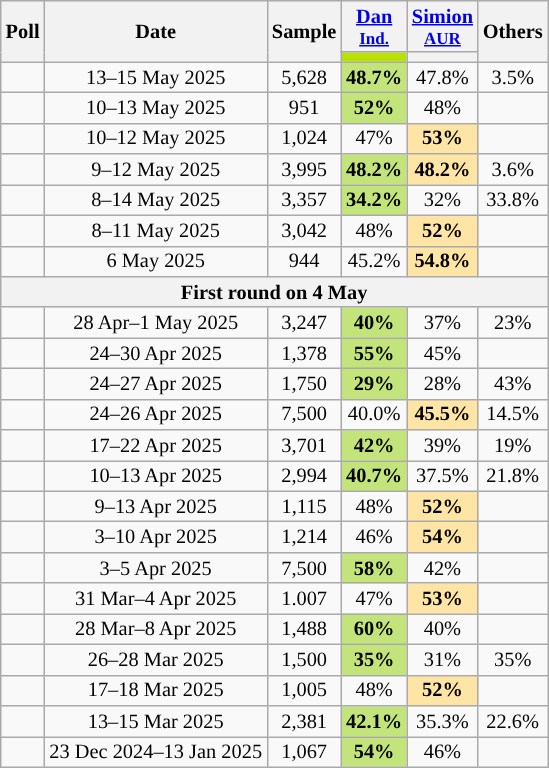<table class="wikitable sortable" style="text-align:center;font-size:85%;line-height:14px;">
<tr>
<th rowspan="2">Poll</th>
<th rowspan="2">Date</th>
<th rowspan="2" style="width:35px;">Sample</th>
<th class="unsortable" style="width:20px;"><a href='#'>Dan</a><br><small><a href='#'>Ind.</a></small></th>
<th class="unsortable" style="width:20px;"><a href='#'>Simion</a><br><small><a href='#'>AUR</a></small></th>
<th rowspan="2">Others</th>
</tr>
<tr>
<th style="background:#BAE002; "></th>
<th style="background:"></th>
</tr>
<tr>
<td></td>
<td>13–15 May 2025</td>
<td>5,628</td>
<td style="background:#C2E47B"><strong>48.7%</strong></td>
<td>47.8%</td>
<td>3.5%</td>
</tr>
<tr>
<td></td>
<td>10–13 May 2025</td>
<td>951</td>
<td style="background:#C2E47B"><strong>52%</strong></td>
<td>48%</td>
<td></td>
</tr>
<tr>
<td></td>
<td>10–12 May 2025</td>
<td>1,024</td>
<td>47%</td>
<td style="background:#ffe5a5"><strong>53%</strong></td>
<td></td>
</tr>
<tr>
<td></td>
<td>9–12 May 2025</td>
<td>3,995</td>
<td style="background:#C2E47B"><strong>48.2%</strong></td>
<td style="background:#ffe5a5"><strong>48.2%</strong></td>
<td>3.6%</td>
</tr>
<tr>
<td></td>
<td>8–14 May 2025</td>
<td>3,357</td>
<td style="background:#C2E47B"><strong>34.2%</strong></td>
<td>32%</td>
<td>33.8%</td>
</tr>
<tr>
<td></td>
<td>8–11 May 2025</td>
<td>3,042</td>
<td>48%</td>
<td style="background:#ffe5a5"><strong>52%</strong></td>
<td></td>
</tr>
<tr>
<td></td>
<td>6 May 2025</td>
<td>944</td>
<td>45.2%</td>
<td style="background:#ffe5a5"><strong>54.8%</strong></td>
<td></td>
</tr>
<tr>
<th colspan="6">First round on 4 May</th>
</tr>
<tr>
<td></td>
<td>28 Apr–1 May 2025</td>
<td>3,247</td>
<td style="background:#C2E47B"><strong>40%</strong></td>
<td>37%</td>
<td>23%</td>
</tr>
<tr>
<td></td>
<td>24–30 Apr 2025</td>
<td>1,378</td>
<td style="background:#C2E47B"><strong>55%</strong></td>
<td>45%</td>
<td></td>
</tr>
<tr>
<td></td>
<td>24–27 Apr 2025</td>
<td>1,750</td>
<td style="background:#C2E47B"><strong>29%</strong></td>
<td>28%</td>
<td>43%</td>
</tr>
<tr>
<td></td>
<td>24–26 Apr 2025</td>
<td>7,500</td>
<td>40.0%</td>
<td style="background:#ffe5a5"><strong>45.5%</strong></td>
<td>14.5%</td>
</tr>
<tr>
<td></td>
<td>17–22 Apr 2025</td>
<td>3,701</td>
<td style="background:#C2E47B"><strong>42%</strong></td>
<td>39%</td>
<td>19%</td>
</tr>
<tr>
<td></td>
<td>10–13 Apr 2025</td>
<td>2,994</td>
<td style="background:#C2E47B"><strong>40.7%</strong></td>
<td>37.5%</td>
<td>21.8%</td>
</tr>
<tr>
<td></td>
<td>9–13 Apr 2025</td>
<td>1,115</td>
<td>48%</td>
<td style="background:#ffe5a5"><strong>52%</strong></td>
<td></td>
</tr>
<tr>
<td></td>
<td>3–10 Apr 2025</td>
<td>1,214</td>
<td>46%</td>
<td style="background:#ffe5a5;"><strong>54%</strong></td>
<td></td>
</tr>
<tr>
<td></td>
<td>3–5 Apr 2025</td>
<td>7,500</td>
<td style="background:#C2E47B"><strong>58%</strong></td>
<td>42%</td>
<td></td>
</tr>
<tr>
<td></td>
<td>31 Mar–4 Apr 2025</td>
<td>1.007</td>
<td>47%</td>
<td style="background:#ffe5a5;"><strong>53%</strong></td>
<td></td>
</tr>
<tr>
<td></td>
<td>28 Mar–8 Apr 2025</td>
<td>1,488</td>
<td style="background:#C2E47B"><strong>60%</strong></td>
<td>40%</td>
<td></td>
</tr>
<tr>
<td></td>
<td>26–28 Mar 2025</td>
<td>1,500</td>
<td style="background:#C2E47B"><strong>35%</strong></td>
<td>31%</td>
<td>35%</td>
</tr>
<tr>
<td></td>
<td>17–18 Mar 2025</td>
<td>1,005</td>
<td>48%</td>
<td style="background:#ffe5a5;"><strong>52%</strong></td>
<td></td>
</tr>
<tr>
<td></td>
<td>13–15 Mar 2025</td>
<td>2,381</td>
<td style="background:#C2E47B"><strong>42.1%</strong></td>
<td>35.3%</td>
<td>22.6%</td>
</tr>
<tr>
<td></td>
<td>23 Dec 2024–13 Jan 2025</td>
<td>1,067</td>
<td style="background:#C2E47B"><strong>54%</strong></td>
<td>46%</td>
<td></td>
</tr>
</table>
